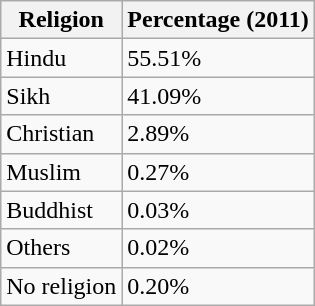<table class="wikitable sortable">
<tr>
<th>Religion</th>
<th>Percentage (2011)</th>
</tr>
<tr>
<td>Hindu</td>
<td>55.51%</td>
</tr>
<tr>
<td>Sikh</td>
<td>41.09%</td>
</tr>
<tr>
<td>Christian</td>
<td>2.89%</td>
</tr>
<tr>
<td>Muslim</td>
<td>0.27%</td>
</tr>
<tr>
<td>Buddhist</td>
<td>0.03%</td>
</tr>
<tr>
<td>Others</td>
<td>0.02%</td>
</tr>
<tr>
<td>No religion</td>
<td>0.20%</td>
</tr>
</table>
